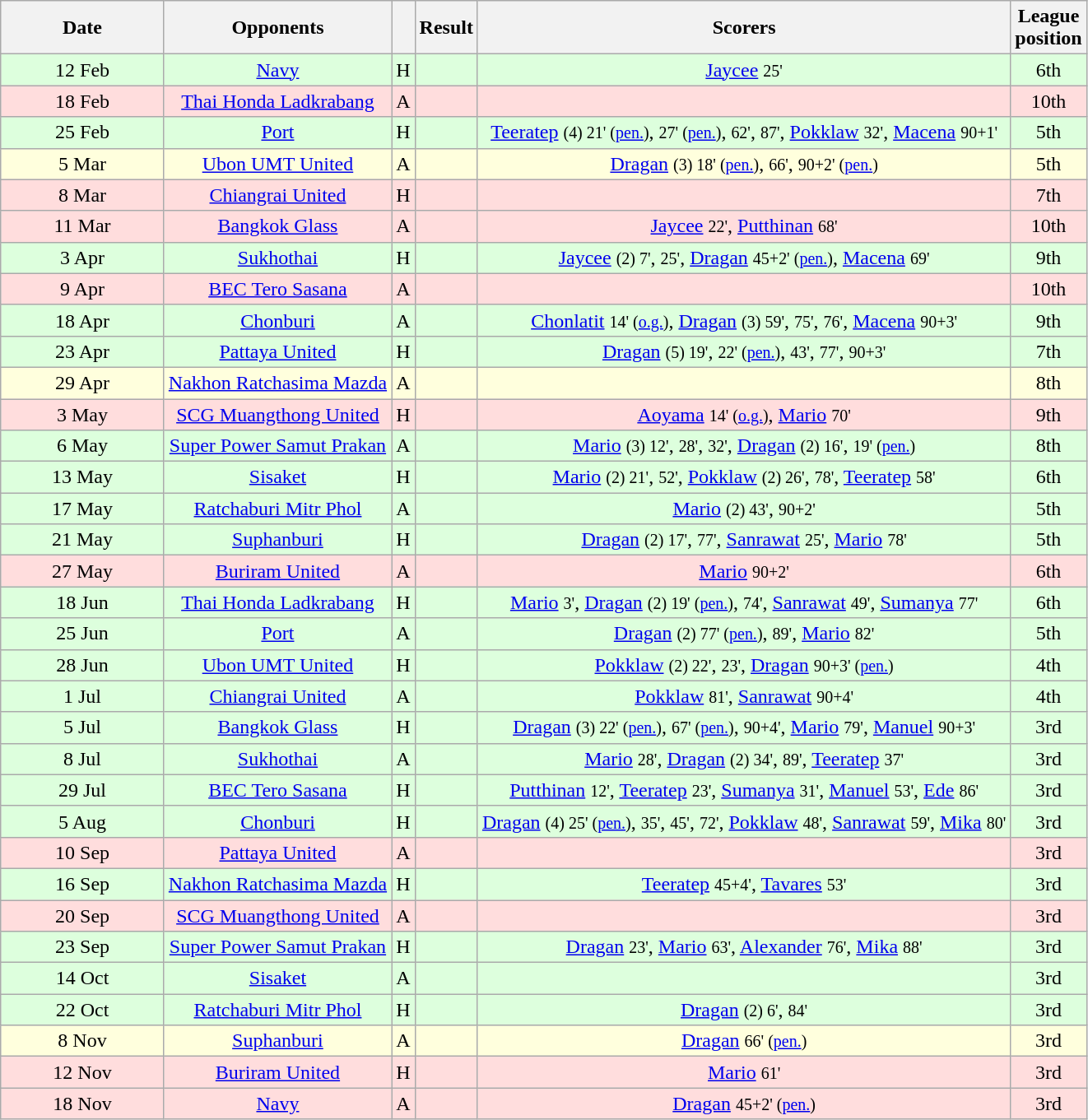<table class="wikitable" style="text-align:center">
<tr>
<th width="125">Date<br></th>
<th width="170">Opponents</th>
<th></th>
<th>Result<br></th>
<th>Scorers</th>
<th>League<br>position</th>
</tr>
<tr bgcolor="#ddffdd">
<td>12 Feb</td>
<td><a href='#'>Navy</a></td>
<td>H</td>
<td> </td>
<td><a href='#'>Jaycee</a> <small>25'</small></td>
<td>6th</td>
</tr>
<tr bgcolor="#ffdddd">
<td>18 Feb</td>
<td><a href='#'>Thai Honda Ladkrabang</a></td>
<td>A</td>
<td> </td>
<td></td>
<td>10th</td>
</tr>
<tr bgcolor="#ddffdd">
<td>25 Feb</td>
<td><a href='#'>Port</a></td>
<td>H</td>
<td></td>
<td><a href='#'>Teeratep</a> <small>(4) 21' (<a href='#'>pen.</a>)</small>, <small>27' (<a href='#'>pen.</a>)</small>, <small>62'</small>, <small>87'</small>, <a href='#'>Pokklaw</a> <small>32'</small>, <a href='#'>Macena</a> <small>90+1'</small></td>
<td>5th</td>
</tr>
<tr bgcolor="#ffffdd">
<td>5 Mar</td>
<td><a href='#'>Ubon UMT United</a></td>
<td>A</td>
<td> </td>
<td><a href='#'>Dragan</a> <small>(3) 18' (<a href='#'>pen.</a>)</small>, <small>66'</small>, <small>90+2' (<a href='#'>pen.</a>)</small></td>
<td>5th</td>
</tr>
<tr bgcolor="#ffdddd">
<td>8 Mar</td>
<td><a href='#'>Chiangrai United</a></td>
<td>H</td>
<td> </td>
<td></td>
<td>7th</td>
</tr>
<tr bgcolor="#ffdddd">
<td>11 Mar</td>
<td><a href='#'>Bangkok Glass</a></td>
<td>A</td>
<td> </td>
<td><a href='#'>Jaycee</a> <small>22'</small>, <a href='#'>Putthinan</a> <small>68'</small></td>
<td>10th</td>
</tr>
<tr bgcolor="#ddffdd">
<td>3 Apr</td>
<td><a href='#'>Sukhothai</a></td>
<td>H</td>
<td> </td>
<td><a href='#'>Jaycee</a> <small>(2) 7'</small>, <small>25'</small>, <a href='#'>Dragan</a> <small>45+2' (<a href='#'>pen.</a>)</small>, <a href='#'>Macena</a> <small>69'</small></td>
<td>9th</td>
</tr>
<tr bgcolor="#ffdddd">
<td>9 Apr</td>
<td><a href='#'>BEC Tero Sasana</a></td>
<td>A</td>
<td> </td>
<td></td>
<td>10th</td>
</tr>
<tr bgcolor="#ddffdd">
<td>18 Apr</td>
<td><a href='#'>Chonburi</a></td>
<td>A</td>
<td></td>
<td><a href='#'>Chonlatit</a> <small>14' (<a href='#'>o.g.</a>)</small>, <a href='#'>Dragan</a> <small>(3) 59'</small>, <small>75'</small>, <small>76'</small>, <a href='#'>Macena</a> <small>90+3'</small></td>
<td>9th</td>
</tr>
<tr bgcolor="#ddffdd">
<td>23 Apr</td>
<td><a href='#'>Pattaya United</a></td>
<td>H</td>
<td></td>
<td><a href='#'>Dragan</a> <small>(5) 19'</small>, <small>22' (<a href='#'>pen.</a>)</small>, <small>43'</small>, <small>77'</small>, <small>90+3'</small></td>
<td>7th</td>
</tr>
<tr bgcolor="#ffffdd">
<td>29 Apr</td>
<td nowrap><a href='#'>Nakhon Ratchasima Mazda</a></td>
<td>A</td>
<td> </td>
<td></td>
<td>8th</td>
</tr>
<tr bgcolor="#ffdddd">
<td>3 May</td>
<td><a href='#'>SCG Muangthong United</a></td>
<td>H</td>
<td> </td>
<td><a href='#'>Aoyama</a> <small>14' (<a href='#'>o.g.</a>)</small>, <a href='#'>Mario</a> <small>70'</small></td>
<td>9th</td>
</tr>
<tr bgcolor="#ddffdd">
<td>6 May</td>
<td nowrap><a href='#'>Super Power Samut Prakan</a></td>
<td>A</td>
<td></td>
<td><a href='#'>Mario</a> <small>(3) 12'</small>, <small>28'</small>, <small>32'</small>, <a href='#'>Dragan</a> <small>(2) 16'</small>, <small>19' (<a href='#'>pen.</a>)</small></td>
<td>8th</td>
</tr>
<tr bgcolor="#ddffdd">
<td>13 May</td>
<td><a href='#'>Sisaket</a></td>
<td>H</td>
<td> </td>
<td><a href='#'>Mario</a> <small>(2) 21'</small>, <small>52'</small>, <a href='#'>Pokklaw</a> <small>(2) 26'</small>, <small>78'</small>, <a href='#'>Teeratep</a> <small>58'</small></td>
<td>6th</td>
</tr>
<tr bgcolor="#ddffdd">
<td>17 May</td>
<td><a href='#'>Ratchaburi Mitr Phol</a></td>
<td>A</td>
<td> </td>
<td><a href='#'>Mario</a> <small>(2) 43'</small>, <small>90+2'</small></td>
<td>5th</td>
</tr>
<tr bgcolor="#ddffdd">
<td>21 May</td>
<td><a href='#'>Suphanburi</a></td>
<td>H</td>
<td> </td>
<td><a href='#'>Dragan</a> <small>(2) 17'</small>, <small>77'</small>, <a href='#'>Sanrawat</a> <small>25'</small>, <a href='#'>Mario</a> <small>78'</small></td>
<td>5th</td>
</tr>
<tr bgcolor="#ffdddd">
<td>27 May</td>
<td><a href='#'>Buriram United</a></td>
<td>A</td>
<td> </td>
<td><a href='#'>Mario</a> <small>90+2'</small></td>
<td>6th</td>
</tr>
<tr bgcolor="#ddffdd">
<td>18 Jun</td>
<td><a href='#'>Thai Honda Ladkrabang</a></td>
<td>H</td>
<td> </td>
<td><a href='#'>Mario</a> <small>3'</small>, <a href='#'>Dragan</a> <small>(2) 19' (<a href='#'>pen.</a>)</small>, <small>74'</small>, <a href='#'>Sanrawat</a> <small>49'</small>, <a href='#'>Sumanya</a> <small>77'</small></td>
<td>6th</td>
</tr>
<tr bgcolor="#ddffdd">
<td>25 Jun</td>
<td><a href='#'>Port</a></td>
<td>A</td>
<td> </td>
<td><a href='#'>Dragan</a> <small>(2) 77' (<a href='#'>pen.</a>)</small>, <small>89'</small>, <a href='#'>Mario</a> <small>82'</small></td>
<td>5th</td>
</tr>
<tr bgcolor="#ddffdd">
<td>28 Jun</td>
<td><a href='#'>Ubon UMT United</a></td>
<td>H</td>
<td> </td>
<td><a href='#'>Pokklaw</a> <small>(2) 22'</small>, <small>23'</small>, <a href='#'>Dragan</a> <small>90+3' (<a href='#'>pen.</a>)</small></td>
<td>4th</td>
</tr>
<tr bgcolor="#ddffdd">
<td>1 Jul</td>
<td><a href='#'>Chiangrai United</a></td>
<td>A</td>
<td> </td>
<td><a href='#'>Pokklaw</a> <small>81'</small>, <a href='#'>Sanrawat</a> <small>90+4'</small></td>
<td>4th</td>
</tr>
<tr bgcolor="#ddffdd">
<td>5 Jul</td>
<td><a href='#'>Bangkok Glass</a></td>
<td>H</td>
<td></td>
<td><a href='#'>Dragan</a> <small>(3) 22' (<a href='#'>pen.</a>)</small>, <small>67' (<a href='#'>pen.</a>)</small>, <small>90+4'</small>, <a href='#'>Mario</a> <small>79'</small>, <a href='#'>Manuel</a> <small>90+3'</small></td>
<td>3rd</td>
</tr>
<tr bgcolor="#ddffdd">
<td>8 Jul</td>
<td><a href='#'>Sukhothai</a></td>
<td>A</td>
<td> </td>
<td><a href='#'>Mario</a> <small>28'</small>, <a href='#'>Dragan</a> <small>(2) 34'</small>, <small>89'</small>, <a href='#'>Teeratep</a> <small>37'</small></td>
<td>3rd</td>
</tr>
<tr bgcolor="#ddffdd">
<td>29 Jul</td>
<td><a href='#'>BEC Tero Sasana</a></td>
<td>H</td>
<td> </td>
<td><a href='#'>Putthinan</a> <small>12'</small>, <a href='#'>Teeratep</a> <small>23'</small>, <a href='#'>Sumanya</a> <small>31'</small>, <a href='#'>Manuel</a> <small>53'</small>, <a href='#'>Ede</a> <small>86'</small></td>
<td>3rd</td>
</tr>
<tr bgcolor="#ddffdd">
<td>5 Aug</td>
<td><a href='#'>Chonburi</a></td>
<td>H</td>
<td></td>
<td><a href='#'>Dragan</a> <small>(4) 25' (<a href='#'>pen.</a>)</small>, <small>35'</small>, <small>45'</small>, <small>72'</small>, <a href='#'>Pokklaw</a> <small>48'</small>, <a href='#'>Sanrawat</a> <small>59'</small>, <a href='#'>Mika</a> <small>80'</small></td>
<td>3rd</td>
</tr>
<tr bgcolor="#ffdddd">
<td>10 Sep</td>
<td><a href='#'>Pattaya United</a></td>
<td>A</td>
<td> </td>
<td></td>
<td>3rd</td>
</tr>
<tr bgcolor="#ddffdd">
<td>16 Sep</td>
<td><a href='#'>Nakhon Ratchasima Mazda</a></td>
<td>H</td>
<td> </td>
<td><a href='#'>Teeratep</a> <small>45+4'</small>, <a href='#'>Tavares</a> <small>53'</small></td>
<td>3rd</td>
</tr>
<tr bgcolor="#ffdddd">
<td>20 Sep</td>
<td><a href='#'>SCG Muangthong United</a></td>
<td>A</td>
<td> </td>
<td></td>
<td>3rd</td>
</tr>
<tr bgcolor="#ddffdd">
<td>23 Sep</td>
<td><a href='#'>Super Power Samut Prakan</a></td>
<td>H</td>
<td> </td>
<td><a href='#'>Dragan</a> <small>23'</small>, <a href='#'>Mario</a> <small>63'</small>, <a href='#'>Alexander</a> <small>76'</small>, <a href='#'>Mika</a> <small>88'</small></td>
<td>3rd</td>
</tr>
<tr bgcolor="#ddffdd">
<td>14 Oct</td>
<td><a href='#'>Sisaket</a></td>
<td>A</td>
<td></td>
<td></td>
<td>3rd</td>
</tr>
<tr bgcolor="#ddffdd">
<td>22 Oct</td>
<td><a href='#'>Ratchaburi Mitr Phol</a></td>
<td>H</td>
<td> </td>
<td><a href='#'>Dragan</a> <small>(2) 6'</small>, <small>84'</small></td>
<td>3rd</td>
</tr>
<tr bgcolor="#ffffdd">
<td>8 Nov</td>
<td><a href='#'>Suphanburi</a></td>
<td>A</td>
<td> </td>
<td><a href='#'>Dragan</a> <small>66' (<a href='#'>pen.</a>)</small></td>
<td>3rd</td>
</tr>
<tr bgcolor="#ffdddd">
<td>12 Nov</td>
<td><a href='#'>Buriram United</a></td>
<td>H</td>
<td> </td>
<td><a href='#'>Mario</a> <small>61'</small></td>
<td>3rd</td>
</tr>
<tr bgcolor="#ffdddd">
<td>18 Nov</td>
<td><a href='#'>Navy</a></td>
<td>A</td>
<td> </td>
<td><a href='#'>Dragan</a> <small>45+2' (<a href='#'>pen.</a>)</small></td>
<td>3rd</td>
</tr>
</table>
